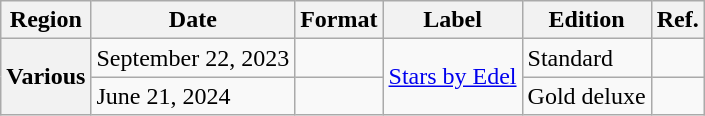<table class="wikitable plainrowheaders">
<tr>
<th scope="col">Region</th>
<th scope="col">Date</th>
<th scope="col">Format</th>
<th scope="col">Label</th>
<th scope="col">Edition</th>
<th scope="col">Ref.</th>
</tr>
<tr>
<th rowspan="2" scope="row">Various</th>
<td>September 22, 2023</td>
<td></td>
<td rowspan="2"><a href='#'>Stars by Edel</a></td>
<td>Standard</td>
<td></td>
</tr>
<tr>
<td>June 21, 2024</td>
<td></td>
<td>Gold deluxe</td>
<td></td>
</tr>
</table>
